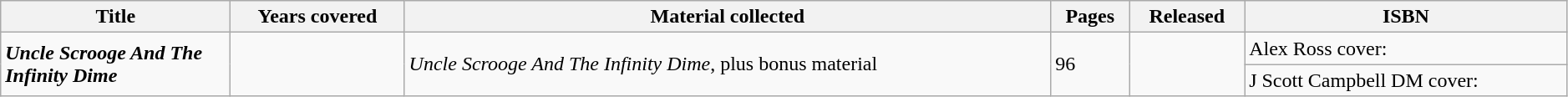<table class="wikitable sortable" width=99%>
<tr>
<th style="width: 11em;'">Title</th>
<th>Years covered</th>
<th>Material collected</th>
<th>Pages</th>
<th>Released</th>
<th class="unsortable">ISBN</th>
</tr>
<tr>
<td rowspan=2><strong><em>Uncle Scrooge And The Infinity Dime</em></strong></td>
<td rowspan=2></td>
<td rowspan=2><em>Uncle Scrooge And The Infinity Dime</em>, plus bonus material</td>
<td rowspan=2>96</td>
<td rowspan=2></td>
<td>Alex Ross cover: </td>
</tr>
<tr>
<td>J Scott Campbell DM cover: </td>
</tr>
</table>
